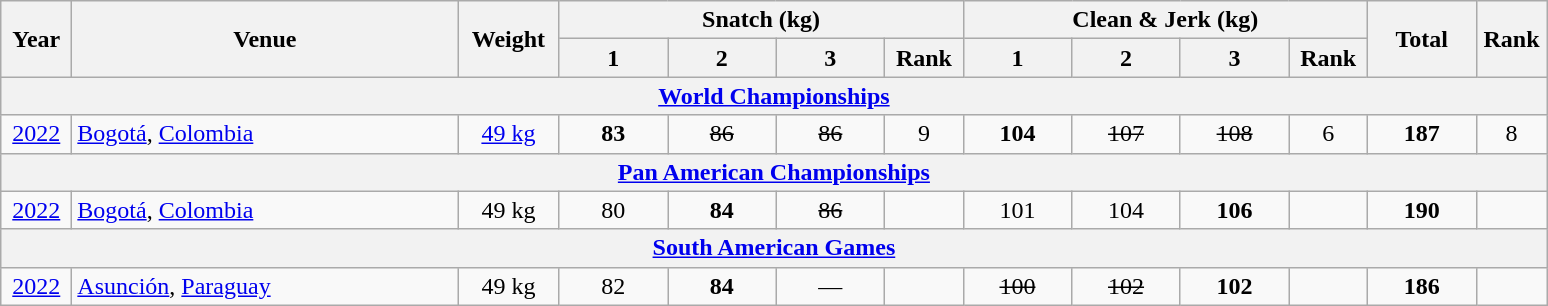<table class = "wikitable" style="text-align:center;">
<tr>
<th rowspan=2 width=40>Year</th>
<th rowspan=2 width=250>Venue</th>
<th rowspan=2 width=60>Weight</th>
<th colspan=4>Snatch (kg)</th>
<th colspan=4>Clean & Jerk (kg)</th>
<th rowspan=2 width=65>Total</th>
<th rowspan=2 width=40>Rank</th>
</tr>
<tr>
<th width=65>1</th>
<th width=65>2</th>
<th width=65>3</th>
<th width=45>Rank</th>
<th width=65>1</th>
<th width=65>2</th>
<th width=65>3</th>
<th width=45>Rank</th>
</tr>
<tr>
<th colspan=13><a href='#'>World Championships</a></th>
</tr>
<tr>
<td><a href='#'>2022</a></td>
<td align=left> <a href='#'>Bogotá</a>, <a href='#'>Colombia</a></td>
<td><a href='#'>49 kg</a></td>
<td><strong>83</strong></td>
<td><s>86</s></td>
<td><s>86</s></td>
<td>9</td>
<td><strong>104</strong></td>
<td><s>107</s></td>
<td><s>108</s></td>
<td>6</td>
<td><strong>187</strong></td>
<td>8</td>
</tr>
<tr>
<th colspan=13><a href='#'>Pan American Championships</a></th>
</tr>
<tr>
<td><a href='#'>2022</a></td>
<td align=left> <a href='#'>Bogotá</a>, <a href='#'>Colombia</a></td>
<td>49 kg</td>
<td>80</td>
<td><strong>84</strong></td>
<td><s>86</s></td>
<td></td>
<td>101</td>
<td>104</td>
<td><strong>106</strong></td>
<td></td>
<td><strong>190</strong></td>
<td></td>
</tr>
<tr>
<th colspan=13><a href='#'>South American Games</a></th>
</tr>
<tr>
<td><a href='#'>2022</a></td>
<td align=left> <a href='#'>Asunción</a>, <a href='#'>Paraguay</a></td>
<td>49 kg</td>
<td>82</td>
<td><strong>84</strong></td>
<td>—</td>
<td></td>
<td><s>100</s></td>
<td><s>102</s></td>
<td><strong>102</strong></td>
<td></td>
<td><strong>186</strong></td>
<td></td>
</tr>
</table>
